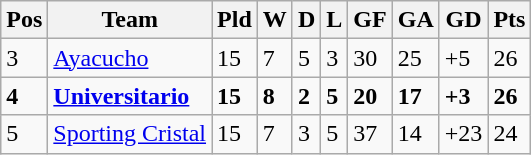<table class="wikitable">
<tr>
<th><abbr>Pos</abbr></th>
<th>Team</th>
<th><abbr>Pld</abbr></th>
<th><abbr>W</abbr></th>
<th><abbr>D</abbr></th>
<th><abbr>L</abbr></th>
<th><abbr>GF</abbr></th>
<th><abbr>GA</abbr></th>
<th><abbr>GD</abbr></th>
<th><abbr>Pts</abbr></th>
</tr>
<tr>
<td>3</td>
<td><a href='#'>Ayacucho</a></td>
<td>15</td>
<td>7</td>
<td>5</td>
<td>3</td>
<td>30</td>
<td>25</td>
<td>+5</td>
<td>26</td>
</tr>
<tr>
<td><strong>4</strong></td>
<td><a href='#'><strong>Universitario</strong></a></td>
<td><strong>15</strong></td>
<td><strong>8</strong></td>
<td><strong>2</strong></td>
<td><strong>5</strong></td>
<td><strong>20</strong></td>
<td><strong>17</strong></td>
<td><strong>+3</strong></td>
<td><strong>26</strong></td>
</tr>
<tr>
<td>5</td>
<td><a href='#'>Sporting Cristal</a></td>
<td>15</td>
<td>7</td>
<td>3</td>
<td>5</td>
<td>37</td>
<td>14</td>
<td>+23</td>
<td>24</td>
</tr>
</table>
